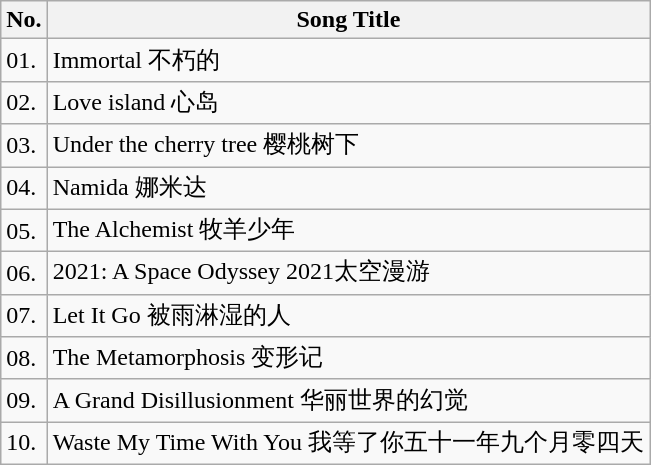<table class="wikitable">
<tr>
<th>No.</th>
<th>Song Title</th>
</tr>
<tr>
<td>01.</td>
<td>Immortal 不朽的</td>
</tr>
<tr>
<td>02.</td>
<td>Love island 心岛</td>
</tr>
<tr>
<td>03.</td>
<td>Under the cherry tree 樱桃树下</td>
</tr>
<tr>
<td>04.</td>
<td>Namida 娜米达</td>
</tr>
<tr>
<td>05.</td>
<td>The Alchemist 牧羊少年</td>
</tr>
<tr>
<td>06.</td>
<td>2021: A Space Odyssey 2021太空漫游</td>
</tr>
<tr>
<td>07.</td>
<td>Let It Go 被雨淋湿的人</td>
</tr>
<tr>
<td>08.</td>
<td>The Metamorphosis 变形记</td>
</tr>
<tr>
<td>09.</td>
<td>A Grand Disillusionment 华丽世界的幻觉</td>
</tr>
<tr>
<td>10.</td>
<td>Waste My Time With You 我等了你五十一年九个月零四天</td>
</tr>
</table>
